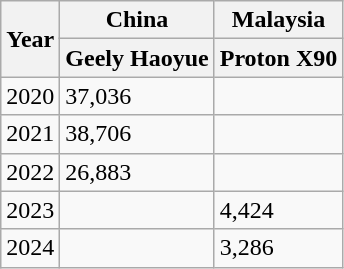<table class="wikitable">
<tr>
<th rowspan="2">Year</th>
<th colspan="1">China</th>
<th colspan="1">Malaysia</th>
</tr>
<tr>
<th>Geely Haoyue</th>
<th>Proton X90</th>
</tr>
<tr>
<td>2020</td>
<td>37,036</td>
<td></td>
</tr>
<tr>
<td>2021</td>
<td>38,706</td>
<td></td>
</tr>
<tr>
<td>2022</td>
<td>26,883</td>
<td></td>
</tr>
<tr>
<td>2023</td>
<td></td>
<td>4,424</td>
</tr>
<tr>
<td>2024</td>
<td></td>
<td>3,286</td>
</tr>
</table>
